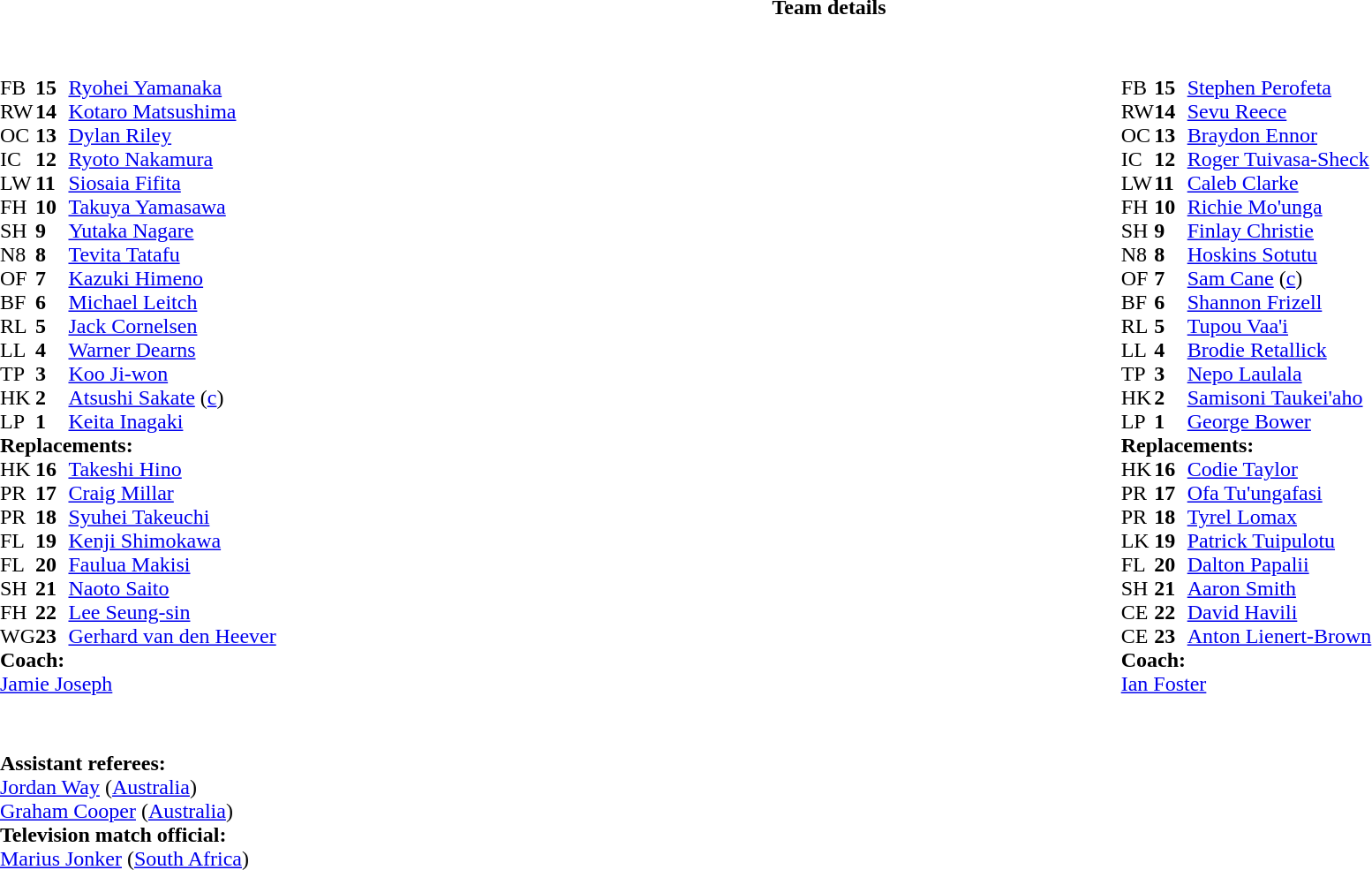<table border="0" style="width:100%;" class="collapsible collapsed">
<tr>
<th>Team details</th>
</tr>
<tr>
<td><br><table style="width:100%">
<tr>
<td style="vertical-align:top;width:50%"><br><table cellspacing="0" cellpadding="0">
<tr>
<th width="25"></th>
<th width="25"></th>
</tr>
<tr>
<td>FB</td>
<td><strong>15</strong></td>
<td><a href='#'>Ryohei Yamanaka</a></td>
</tr>
<tr>
<td>RW</td>
<td><strong>14</strong></td>
<td><a href='#'>Kotaro Matsushima</a></td>
</tr>
<tr>
<td>OC</td>
<td><strong>13</strong></td>
<td><a href='#'>Dylan Riley</a></td>
</tr>
<tr>
<td>IC</td>
<td><strong>12</strong></td>
<td><a href='#'>Ryoto Nakamura</a></td>
</tr>
<tr>
<td>LW</td>
<td><strong>11</strong></td>
<td><a href='#'>Siosaia Fifita</a></td>
<td></td>
<td></td>
</tr>
<tr>
<td>FH</td>
<td><strong>10</strong></td>
<td><a href='#'>Takuya Yamasawa</a></td>
<td></td>
<td></td>
</tr>
<tr>
<td>SH</td>
<td><strong>9</strong></td>
<td><a href='#'>Yutaka Nagare</a></td>
<td></td>
<td></td>
</tr>
<tr>
<td>N8</td>
<td><strong>8</strong></td>
<td><a href='#'>Tevita Tatafu</a></td>
<td></td>
<td></td>
</tr>
<tr>
<td>OF</td>
<td><strong>7</strong></td>
<td><a href='#'>Kazuki Himeno</a></td>
</tr>
<tr>
<td>BF</td>
<td><strong>6</strong></td>
<td><a href='#'>Michael Leitch</a></td>
<td></td>
<td></td>
</tr>
<tr>
<td>RL</td>
<td><strong>5</strong></td>
<td><a href='#'>Jack Cornelsen</a></td>
</tr>
<tr>
<td>LL</td>
<td><strong>4</strong></td>
<td><a href='#'>Warner Dearns</a></td>
</tr>
<tr>
<td>TP</td>
<td><strong>3</strong></td>
<td><a href='#'>Koo Ji-won</a></td>
<td></td>
<td></td>
</tr>
<tr>
<td>HK</td>
<td><strong>2</strong></td>
<td><a href='#'>Atsushi Sakate</a> (<a href='#'>c</a>)</td>
</tr>
<tr>
<td>LP</td>
<td><strong>1</strong></td>
<td><a href='#'>Keita Inagaki</a></td>
<td></td>
<td></td>
</tr>
<tr>
<td colspan="3"><strong>Replacements:</strong></td>
</tr>
<tr>
<td>HK</td>
<td><strong>16</strong></td>
<td><a href='#'>Takeshi Hino</a></td>
</tr>
<tr>
<td>PR</td>
<td><strong>17</strong></td>
<td><a href='#'>Craig Millar</a></td>
<td></td>
<td></td>
</tr>
<tr>
<td>PR</td>
<td><strong>18</strong></td>
<td><a href='#'>Syuhei Takeuchi</a></td>
<td></td>
<td></td>
</tr>
<tr>
<td>FL</td>
<td><strong>19</strong></td>
<td><a href='#'>Kenji Shimokawa</a></td>
<td></td>
<td></td>
</tr>
<tr>
<td>FL</td>
<td><strong>20</strong></td>
<td><a href='#'>Faulua Makisi</a></td>
<td></td>
<td></td>
</tr>
<tr>
<td>SH</td>
<td><strong>21</strong></td>
<td><a href='#'>Naoto Saito</a></td>
<td></td>
<td></td>
</tr>
<tr>
<td>FH</td>
<td><strong>22</strong></td>
<td><a href='#'>Lee Seung-sin</a></td>
<td></td>
<td></td>
</tr>
<tr>
<td>WG</td>
<td><strong>23</strong></td>
<td><a href='#'>Gerhard van den Heever</a></td>
<td></td>
<td></td>
</tr>
<tr>
<td colspan="3"><strong>Coach:</strong></td>
</tr>
<tr>
<td colspan="3"> <a href='#'>Jamie Joseph</a></td>
</tr>
</table>
</td>
<td style="vertical-align:top"></td>
<td style="vertical-align:top;width:50%"><br><table cellspacing="0" cellpadding="0" style="margin:auto">
<tr>
<th width="25"></th>
<th width="25"></th>
</tr>
<tr>
<td>FB</td>
<td><strong>15</strong></td>
<td><a href='#'>Stephen Perofeta</a></td>
</tr>
<tr>
<td>RW</td>
<td><strong>14</strong></td>
<td><a href='#'>Sevu Reece</a></td>
</tr>
<tr>
<td>OC</td>
<td><strong>13</strong></td>
<td><a href='#'>Braydon Ennor</a></td>
<td></td>
<td></td>
</tr>
<tr>
<td>IC</td>
<td><strong>12</strong></td>
<td><a href='#'>Roger Tuivasa-Sheck</a></td>
<td></td>
<td></td>
</tr>
<tr>
<td>LW</td>
<td><strong>11</strong></td>
<td><a href='#'>Caleb Clarke</a></td>
</tr>
<tr>
<td>FH</td>
<td><strong>10</strong></td>
<td><a href='#'>Richie Mo'unga</a></td>
</tr>
<tr>
<td>SH</td>
<td><strong>9</strong></td>
<td><a href='#'>Finlay Christie</a></td>
<td></td>
<td></td>
</tr>
<tr>
<td>N8</td>
<td><strong>8</strong></td>
<td><a href='#'>Hoskins Sotutu</a></td>
<td></td>
<td></td>
</tr>
<tr>
<td>OF</td>
<td><strong>7</strong></td>
<td><a href='#'>Sam Cane</a> (<a href='#'>c</a>)</td>
</tr>
<tr>
<td>BF</td>
<td><strong>6</strong></td>
<td><a href='#'>Shannon Frizell</a></td>
<td></td>
<td></td>
</tr>
<tr>
<td>RL</td>
<td><strong>5</strong></td>
<td><a href='#'>Tupou Vaa'i</a></td>
</tr>
<tr>
<td>LL</td>
<td><strong>4</strong></td>
<td><a href='#'>Brodie Retallick</a></td>
<td></td>
</tr>
<tr>
<td>TP</td>
<td><strong>3</strong></td>
<td><a href='#'>Nepo Laulala</a></td>
<td></td>
<td></td>
</tr>
<tr>
<td>HK</td>
<td><strong>2</strong></td>
<td><a href='#'>Samisoni Taukei'aho</a></td>
<td></td>
<td></td>
</tr>
<tr>
<td>LP</td>
<td><strong>1</strong></td>
<td><a href='#'>George Bower</a></td>
<td></td>
<td></td>
</tr>
<tr>
<td colspan="3"><strong>Replacements:</strong></td>
</tr>
<tr>
<td>HK</td>
<td><strong>16</strong></td>
<td><a href='#'>Codie Taylor</a></td>
<td></td>
<td></td>
</tr>
<tr>
<td>PR</td>
<td><strong>17</strong></td>
<td><a href='#'>Ofa Tu'ungafasi</a></td>
<td></td>
<td></td>
</tr>
<tr>
<td>PR</td>
<td><strong>18</strong></td>
<td><a href='#'>Tyrel Lomax</a></td>
<td></td>
<td></td>
</tr>
<tr>
<td>LK</td>
<td><strong>19</strong></td>
<td><a href='#'>Patrick Tuipulotu</a></td>
<td></td>
<td></td>
</tr>
<tr>
<td>FL</td>
<td><strong>20</strong></td>
<td><a href='#'>Dalton Papalii</a></td>
<td></td>
<td></td>
</tr>
<tr>
<td>SH</td>
<td><strong>21</strong></td>
<td><a href='#'>Aaron Smith</a></td>
<td></td>
<td></td>
</tr>
<tr>
<td>CE</td>
<td><strong>22</strong></td>
<td><a href='#'>David Havili</a></td>
<td></td>
<td></td>
</tr>
<tr>
<td>CE</td>
<td><strong>23</strong></td>
<td><a href='#'>Anton Lienert-Brown</a></td>
<td></td>
<td></td>
</tr>
<tr>
<td colspan="3"><strong>Coach:</strong></td>
</tr>
<tr>
<td colspan="3"> <a href='#'>Ian Foster</a></td>
</tr>
</table>
</td>
</tr>
</table>
<table style="width:100%">
<tr>
<td><br><br><strong>Assistant referees:</strong>
<br><a href='#'>Jordan Way</a> (<a href='#'>Australia</a>)
<br><a href='#'>Graham Cooper</a> (<a href='#'>Australia</a>)
<br><strong>Television match official:</strong>
<br><a href='#'>Marius Jonker</a> (<a href='#'>South Africa</a>)</td>
</tr>
</table>
</td>
</tr>
</table>
